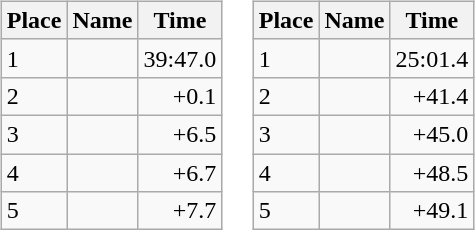<table border="0">
<tr>
<td valign="top"><br><table class="wikitable">
<tr>
<th>Place</th>
<th>Name</th>
<th>Time</th>
</tr>
<tr>
<td>1</td>
<td></td>
<td align="right">39:47.0</td>
</tr>
<tr>
<td>2</td>
<td></td>
<td align="right">+0.1</td>
</tr>
<tr>
<td>3</td>
<td></td>
<td align="right">+6.5</td>
</tr>
<tr>
<td>4</td>
<td></td>
<td align="right">+6.7</td>
</tr>
<tr>
<td>5</td>
<td></td>
<td align="right">+7.7</td>
</tr>
</table>
</td>
<td valign="top"><br><table class="wikitable">
<tr>
<th>Place</th>
<th>Name</th>
<th>Time</th>
</tr>
<tr>
<td>1</td>
<td></td>
<td align="right">25:01.4</td>
</tr>
<tr>
<td>2</td>
<td></td>
<td align="right">+41.4</td>
</tr>
<tr>
<td>3</td>
<td></td>
<td align="right">+45.0</td>
</tr>
<tr>
<td>4</td>
<td></td>
<td align="right">+48.5</td>
</tr>
<tr>
<td>5</td>
<td></td>
<td align="right">+49.1</td>
</tr>
</table>
</td>
</tr>
</table>
